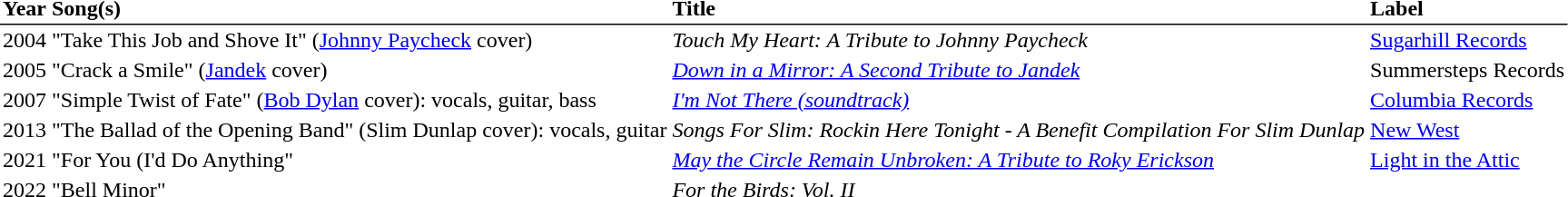<table border="0" cellpadding="2" style="border-collapse:collapse;">
<tr style="border-bottom:1px solid black;">
<th align="left">Year</th>
<th align="left">Song(s)</th>
<th align="left">Title</th>
<th align="left">Label</th>
</tr>
<tr>
<td>2004</td>
<td>"Take This Job and Shove It" (<a href='#'>Johnny Paycheck</a> cover)</td>
<td><em>Touch My Heart: A Tribute to Johnny Paycheck</em></td>
<td><a href='#'>Sugarhill Records</a></td>
</tr>
<tr>
<td>2005</td>
<td>"Crack a Smile" (<a href='#'>Jandek</a> cover)</td>
<td><em><a href='#'>Down in a Mirror: A Second Tribute to Jandek</a></em></td>
<td>Summersteps Records</td>
</tr>
<tr>
<td>2007</td>
<td>"Simple Twist of Fate" (<a href='#'>Bob Dylan</a> cover): vocals, guitar, bass</td>
<td><em><a href='#'>I'm Not There (soundtrack)</a></em></td>
<td><a href='#'>Columbia Records</a></td>
</tr>
<tr>
<td>2013</td>
<td>"The Ballad of the Opening Band" (Slim Dunlap cover): vocals, guitar</td>
<td><em>Songs For Slim: Rockin Here Tonight - A Benefit Compilation For Slim Dunlap</em></td>
<td><a href='#'>New West</a></td>
</tr>
<tr>
<td>2021</td>
<td>"For You (I'd Do Anything"</td>
<td><em><a href='#'>May the Circle Remain Unbroken: A Tribute to Roky Erickson</a></em></td>
<td><a href='#'>Light in the Attic</a></td>
</tr>
<tr>
<td>2022</td>
<td>"Bell Minor"</td>
<td><em>For the Birds: Vol. II</em></td>
<td></td>
</tr>
</table>
